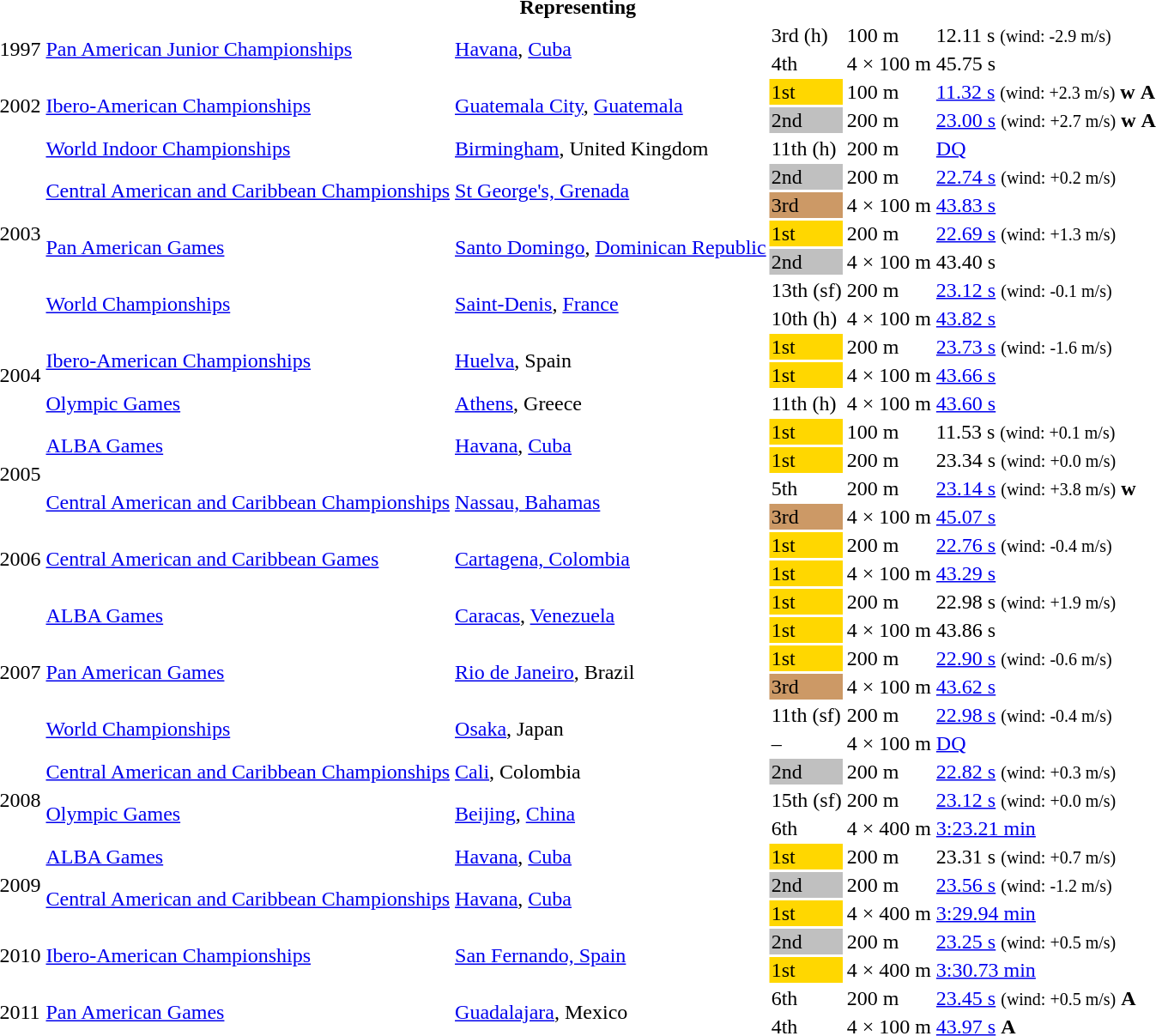<table>
<tr>
<th colspan="6">Representing </th>
</tr>
<tr>
<td rowspan=2>1997</td>
<td rowspan=2><a href='#'>Pan American Junior Championships</a></td>
<td rowspan=2><a href='#'>Havana</a>, <a href='#'>Cuba</a></td>
<td>3rd (h)</td>
<td>100 m</td>
<td>12.11 s  <small>(wind: -2.9 m/s)</small></td>
</tr>
<tr>
<td>4th</td>
<td>4 × 100 m</td>
<td>45.75 s</td>
</tr>
<tr>
<td rowspan=2>2002</td>
<td rowspan=2><a href='#'>Ibero-American Championships</a></td>
<td rowspan=2><a href='#'>Guatemala City</a>, <a href='#'>Guatemala</a></td>
<td bgcolor="gold">1st</td>
<td>100 m</td>
<td><a href='#'>11.32 s</a>  <small>(wind: +2.3 m/s)</small> <strong>w</strong> <strong>A</strong></td>
</tr>
<tr>
<td bgcolor="silver">2nd</td>
<td>200 m</td>
<td><a href='#'>23.00 s</a>  <small>(wind: +2.7 m/s)</small> <strong>w</strong> <strong>A</strong></td>
</tr>
<tr>
<td rowspan=7>2003</td>
<td><a href='#'>World Indoor Championships</a></td>
<td><a href='#'>Birmingham</a>, United Kingdom</td>
<td>11th (h)</td>
<td>200 m</td>
<td><a href='#'>DQ</a></td>
</tr>
<tr>
<td rowspan=2><a href='#'>Central American and Caribbean Championships</a></td>
<td rowspan=2><a href='#'>St George's, Grenada</a></td>
<td bgcolor="silver">2nd</td>
<td>200 m</td>
<td><a href='#'>22.74 s</a> <small>(wind: +0.2 m/s)</small></td>
</tr>
<tr>
<td bgcolor="cc9966">3rd</td>
<td>4 × 100 m</td>
<td><a href='#'>43.83 s</a></td>
</tr>
<tr>
<td rowspan=2><a href='#'>Pan American Games</a></td>
<td rowspan=2><a href='#'>Santo Domingo</a>, <a href='#'>Dominican Republic</a></td>
<td bgcolor="gold">1st</td>
<td>200 m</td>
<td><a href='#'>22.69 s</a> <small>(wind: +1.3 m/s)</small></td>
</tr>
<tr>
<td bgcolor="silver">2nd</td>
<td>4 × 100 m</td>
<td>43.40 s</td>
</tr>
<tr>
<td rowspan=2><a href='#'>World Championships</a></td>
<td rowspan=2><a href='#'>Saint-Denis</a>, <a href='#'>France</a></td>
<td>13th (sf)</td>
<td>200 m</td>
<td><a href='#'>23.12 s</a> <small>(wind: -0.1 m/s)</small></td>
</tr>
<tr>
<td>10th (h)</td>
<td>4 × 100 m</td>
<td><a href='#'>43.82 s</a></td>
</tr>
<tr>
<td rowspan=3>2004</td>
<td rowspan=2><a href='#'>Ibero-American Championships</a></td>
<td rowspan=2><a href='#'>Huelva</a>, Spain</td>
<td bgcolor="gold">1st</td>
<td>200 m</td>
<td><a href='#'>23.73 s</a> <small>(wind: -1.6 m/s)</small></td>
</tr>
<tr>
<td bgcolor="gold">1st</td>
<td>4 × 100 m</td>
<td><a href='#'>43.66 s</a></td>
</tr>
<tr>
<td><a href='#'>Olympic Games</a></td>
<td><a href='#'>Athens</a>, Greece</td>
<td>11th (h)</td>
<td>4 × 100 m</td>
<td><a href='#'>43.60 s</a></td>
</tr>
<tr>
<td rowspan=4>2005</td>
<td rowspan=2><a href='#'>ALBA Games</a></td>
<td rowspan=2><a href='#'>Havana</a>, <a href='#'>Cuba</a></td>
<td bgcolor=gold>1st</td>
<td>100 m</td>
<td>11.53 s <small>(wind: +0.1 m/s)</small></td>
</tr>
<tr>
<td bgcolor=gold>1st</td>
<td>200 m</td>
<td>23.34 s <small>(wind: +0.0 m/s)</small></td>
</tr>
<tr>
<td rowspan=2><a href='#'>Central American and Caribbean Championships</a></td>
<td rowspan=2><a href='#'>Nassau, Bahamas</a></td>
<td>5th</td>
<td>200 m</td>
<td><a href='#'>23.14 s</a> <small>(wind: +3.8 m/s)</small> <strong>w</strong></td>
</tr>
<tr>
<td bgcolor="cc9966">3rd</td>
<td>4 × 100 m</td>
<td><a href='#'>45.07 s</a></td>
</tr>
<tr>
<td rowspan=2>2006</td>
<td rowspan=2><a href='#'>Central American and Caribbean Games</a></td>
<td rowspan=2><a href='#'>Cartagena, Colombia</a></td>
<td bgcolor="gold">1st</td>
<td>200 m</td>
<td><a href='#'>22.76 s</a> <small>(wind: -0.4 m/s)</small></td>
</tr>
<tr>
<td bgcolor="gold">1st</td>
<td>4 × 100 m</td>
<td><a href='#'>43.29 s</a></td>
</tr>
<tr>
<td rowspan=6>2007</td>
<td rowspan=2><a href='#'>ALBA Games</a></td>
<td rowspan=2><a href='#'>Caracas</a>, <a href='#'>Venezuela</a></td>
<td bgcolor=gold>1st</td>
<td>200 m</td>
<td>22.98 s <small>(wind: +1.9 m/s)</small></td>
</tr>
<tr>
<td bgcolor=gold>1st</td>
<td>4 × 100 m</td>
<td>43.86 s</td>
</tr>
<tr>
<td rowspan=2><a href='#'>Pan American Games</a></td>
<td rowspan=2><a href='#'>Rio de Janeiro</a>, Brazil</td>
<td bgcolor="gold">1st</td>
<td>200 m</td>
<td><a href='#'>22.90 s</a> <small>(wind: -0.6 m/s)</small></td>
</tr>
<tr>
<td bgcolor="cc9966">3rd</td>
<td>4 × 100 m</td>
<td><a href='#'>43.62 s</a></td>
</tr>
<tr>
<td rowspan=2><a href='#'>World Championships</a></td>
<td rowspan=2><a href='#'>Osaka</a>, Japan</td>
<td>11th (sf)</td>
<td>200 m</td>
<td><a href='#'>22.98 s</a> <small>(wind: -0.4 m/s)</small></td>
</tr>
<tr>
<td>–</td>
<td>4 × 100 m</td>
<td><a href='#'>DQ</a></td>
</tr>
<tr>
<td rowspan=3>2008</td>
<td><a href='#'>Central American and Caribbean Championships</a></td>
<td><a href='#'>Cali</a>, Colombia</td>
<td bgcolor="silver">2nd</td>
<td>200 m</td>
<td><a href='#'>22.82 s</a> <small>(wind: +0.3 m/s)</small></td>
</tr>
<tr>
<td rowspan=2><a href='#'>Olympic Games</a></td>
<td rowspan=2><a href='#'>Beijing</a>, <a href='#'>China</a></td>
<td>15th (sf)</td>
<td>200 m</td>
<td><a href='#'>23.12 s</a> <small>(wind: +0.0 m/s)</small></td>
</tr>
<tr>
<td>6th</td>
<td>4 × 400 m</td>
<td><a href='#'>3:23.21 min</a></td>
</tr>
<tr>
<td rowspan=3>2009</td>
<td><a href='#'>ALBA Games</a></td>
<td><a href='#'>Havana</a>, <a href='#'>Cuba</a></td>
<td bgcolor=gold>1st</td>
<td>200 m</td>
<td>23.31 s <small>(wind: +0.7 m/s)</small></td>
</tr>
<tr>
<td rowspan=2><a href='#'>Central American and Caribbean Championships</a></td>
<td rowspan=2><a href='#'>Havana</a>, <a href='#'>Cuba</a></td>
<td bgcolor="silver">2nd</td>
<td>200 m</td>
<td><a href='#'>23.56 s</a> <small>(wind: -1.2 m/s)</small></td>
</tr>
<tr>
<td bgcolor="gold">1st</td>
<td>4 × 400 m</td>
<td><a href='#'>3:29.94 min</a></td>
</tr>
<tr>
<td rowspan=2>2010</td>
<td rowspan=2><a href='#'>Ibero-American Championships</a></td>
<td rowspan=2><a href='#'>San Fernando, Spain</a></td>
<td bgcolor="silver">2nd</td>
<td>200 m</td>
<td><a href='#'>23.25 s</a> <small>(wind: +0.5 m/s)</small></td>
</tr>
<tr>
<td bgcolor="gold">1st</td>
<td>4 × 400 m</td>
<td><a href='#'>3:30.73 min</a></td>
</tr>
<tr>
<td rowspan=2>2011</td>
<td rowspan=2><a href='#'>Pan American Games</a></td>
<td rowspan=2><a href='#'>Guadalajara</a>, Mexico</td>
<td>6th</td>
<td>200 m</td>
<td><a href='#'>23.45 s</a> <small>(wind: +0.5 m/s)</small> <strong>A</strong></td>
</tr>
<tr>
<td>4th</td>
<td>4 × 100 m</td>
<td><a href='#'>43.97 s</a> <strong>A</strong></td>
</tr>
</table>
